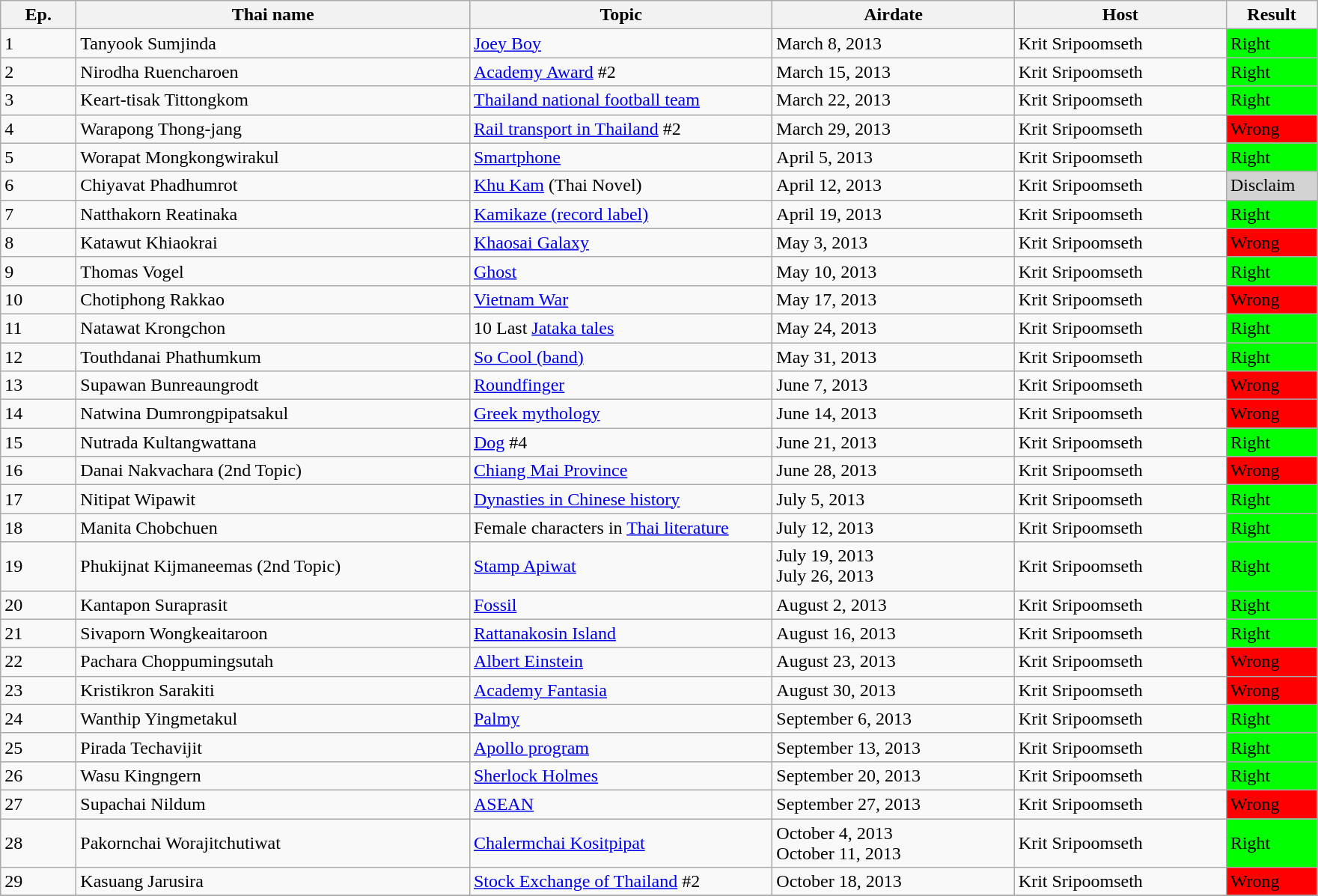<table class="wikitable sortable" ="font-size:100%; text-align: center; ">
<tr>
<th rowspan=1 width=5%><strong>Ep.</strong></th>
<th rowspan=1 width=26%><strong>Thai name</strong></th>
<th rowspan=1 width=20%><strong>Topic</strong></th>
<th rowspan=1 width=16%><strong>Airdate</strong></th>
<th rowspan=1 width=14%><strong>Host</strong></th>
<th !rowspan=1 width=6%><strong>Result</strong></th>
</tr>
<tr>
<td>1</td>
<td>Tanyook Sumjinda</td>
<td><a href='#'>Joey Boy</a></td>
<td>March 8, 2013</td>
<td>Krit Sripoomseth</td>
<td style = "background:#00FF00;">Right</td>
</tr>
<tr>
<td>2</td>
<td>Nirodha Ruencharoen</td>
<td><a href='#'>Academy Award</a> #2</td>
<td>March 15, 2013</td>
<td>Krit Sripoomseth</td>
<td style = "background:#00FF00;">Right</td>
</tr>
<tr>
<td>3</td>
<td>Keart-tisak Tittongkom</td>
<td><a href='#'>Thailand national football team</a></td>
<td>March 22, 2013</td>
<td>Krit Sripoomseth</td>
<td style = "background:#00FF00;">Right</td>
</tr>
<tr>
<td>4</td>
<td>Warapong Thong-jang</td>
<td><a href='#'>Rail transport in Thailand</a> #2</td>
<td>March 29, 2013</td>
<td>Krit Sripoomseth</td>
<td style = "background:#FF0000;">Wrong</td>
</tr>
<tr>
<td>5</td>
<td>Worapat Mongkongwirakul</td>
<td><a href='#'>Smartphone</a></td>
<td>April 5, 2013</td>
<td>Krit Sripoomseth</td>
<td style = "background:#00FF00;">Right</td>
</tr>
<tr>
<td>6</td>
<td>Chiyavat Phadhumrot</td>
<td><a href='#'>Khu Kam</a> (Thai Novel)</td>
<td>April 12, 2013</td>
<td>Krit Sripoomseth</td>
<td style = "background:lightgrey;">Disclaim</td>
</tr>
<tr>
<td>7</td>
<td>Natthakorn Reatinaka</td>
<td><a href='#'>Kamikaze (record label)</a></td>
<td>April 19, 2013</td>
<td>Krit Sripoomseth</td>
<td style = "background:#00FF00;">Right</td>
</tr>
<tr>
<td>8</td>
<td>Katawut Khiaokrai</td>
<td><a href='#'>Khaosai Galaxy</a></td>
<td>May 3, 2013</td>
<td>Krit Sripoomseth</td>
<td style = "background:#FF0000;">Wrong</td>
</tr>
<tr>
<td>9</td>
<td>Thomas Vogel</td>
<td><a href='#'>Ghost</a></td>
<td>May 10, 2013</td>
<td>Krit Sripoomseth</td>
<td style = "background:#00FF00;">Right</td>
</tr>
<tr>
<td>10</td>
<td>Chotiphong Rakkao</td>
<td><a href='#'>Vietnam War</a></td>
<td>May 17, 2013</td>
<td>Krit Sripoomseth</td>
<td style = "background:#FF0000;">Wrong</td>
</tr>
<tr>
<td>11</td>
<td>Natawat Krongchon</td>
<td>10 Last <a href='#'>Jataka tales</a></td>
<td>May 24, 2013</td>
<td>Krit Sripoomseth</td>
<td style = "background:#00FF00;">Right</td>
</tr>
<tr>
<td>12</td>
<td>Touthdanai Phathumkum</td>
<td><a href='#'>So Cool (band)</a></td>
<td>May 31, 2013</td>
<td>Krit Sripoomseth</td>
<td style = "background:#00FF00;">Right</td>
</tr>
<tr>
<td>13</td>
<td>Supawan Bunreaungrodt</td>
<td><a href='#'>Roundfinger</a></td>
<td>June 7, 2013</td>
<td>Krit Sripoomseth</td>
<td style = "background:#FF0000;">Wrong</td>
</tr>
<tr>
<td>14</td>
<td>Natwina Dumrongpipatsakul</td>
<td><a href='#'>Greek mythology</a></td>
<td>June 14, 2013</td>
<td>Krit Sripoomseth</td>
<td style = "background:#FF0000;">Wrong</td>
</tr>
<tr>
<td>15</td>
<td>Nutrada Kultangwattana</td>
<td><a href='#'>Dog</a> #4</td>
<td>June 21, 2013</td>
<td>Krit Sripoomseth</td>
<td style = "background:#00FF00;">Right</td>
</tr>
<tr>
<td>16</td>
<td>Danai Nakvachara (2nd Topic)</td>
<td><a href='#'>Chiang Mai Province</a></td>
<td>June 28, 2013</td>
<td>Krit Sripoomseth</td>
<td style = "background:#FF0000;">Wrong</td>
</tr>
<tr>
<td>17</td>
<td>Nitipat Wipawit</td>
<td><a href='#'>Dynasties in Chinese history</a></td>
<td>July 5, 2013</td>
<td>Krit Sripoomseth</td>
<td style = "background:#00FF00;">Right</td>
</tr>
<tr>
<td>18</td>
<td>Manita Chobchuen</td>
<td>Female characters in <a href='#'>Thai literature</a></td>
<td>July 12, 2013</td>
<td>Krit Sripoomseth</td>
<td style = "background:#00FF00;">Right</td>
</tr>
<tr>
<td>19</td>
<td>Phukijnat Kijmaneemas (2nd Topic)</td>
<td><a href='#'>Stamp Apiwat</a></td>
<td>July 19, 2013<br>July 26, 2013</td>
<td>Krit Sripoomseth</td>
<td style = "background:#00FF00;">Right</td>
</tr>
<tr>
<td>20</td>
<td>Kantapon Suraprasit</td>
<td><a href='#'>Fossil</a></td>
<td>August 2, 2013</td>
<td>Krit Sripoomseth</td>
<td style = "background:#00FF00;">Right</td>
</tr>
<tr>
<td>21</td>
<td>Sivaporn Wongkeaitaroon</td>
<td><a href='#'>Rattanakosin Island</a></td>
<td>August 16, 2013</td>
<td>Krit Sripoomseth</td>
<td style = "background:#00FF00;">Right</td>
</tr>
<tr>
<td>22</td>
<td>Pachara Choppumingsutah</td>
<td><a href='#'>Albert Einstein</a></td>
<td>August 23, 2013</td>
<td>Krit Sripoomseth</td>
<td style = "background:#FF0000;">Wrong</td>
</tr>
<tr>
<td>23</td>
<td>Kristikron Sarakiti</td>
<td><a href='#'>Academy Fantasia</a></td>
<td>August 30, 2013</td>
<td>Krit Sripoomseth</td>
<td style = "background:#FF0000;">Wrong</td>
</tr>
<tr>
<td>24</td>
<td>Wanthip Yingmetakul</td>
<td><a href='#'>Palmy</a></td>
<td>September 6, 2013</td>
<td>Krit Sripoomseth</td>
<td style = "background:#00FF00;">Right</td>
</tr>
<tr>
<td>25</td>
<td>Pirada Techavijit</td>
<td><a href='#'>Apollo program</a></td>
<td>September 13, 2013</td>
<td>Krit Sripoomseth</td>
<td style = "background:#00FF00;">Right</td>
</tr>
<tr>
<td>26</td>
<td>Wasu Kingngern</td>
<td><a href='#'>Sherlock Holmes</a></td>
<td>September 20, 2013</td>
<td>Krit Sripoomseth</td>
<td style = "background:#00FF00;">Right</td>
</tr>
<tr>
<td>27</td>
<td>Supachai Nildum</td>
<td><a href='#'>ASEAN</a></td>
<td>September 27, 2013</td>
<td>Krit Sripoomseth</td>
<td style = "background:#FF0000;">Wrong</td>
</tr>
<tr>
<td>28</td>
<td>Pakornchai Worajitchutiwat</td>
<td><a href='#'>Chalermchai Kositpipat</a></td>
<td>October 4, 2013<br>October 11, 2013</td>
<td>Krit Sripoomseth</td>
<td style = "background:#00FF00;">Right</td>
</tr>
<tr>
<td>29</td>
<td>Kasuang Jarusira</td>
<td><a href='#'>Stock Exchange of Thailand</a> #2</td>
<td>October 18, 2013</td>
<td>Krit Sripoomseth</td>
<td style = "background:#FF0000;">Wrong</td>
</tr>
<tr>
</tr>
</table>
